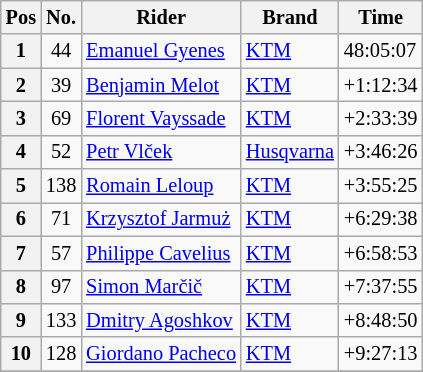<table class="wikitable" style="font-size:85%">
<tr>
<th>Pos</th>
<th>No.</th>
<th>Rider</th>
<th>Brand</th>
<th>Time</th>
</tr>
<tr>
<th>1</th>
<td align="center">44</td>
<td> <a href='#'>Emanuel Gyenes</a></td>
<td><a href='#'>KTM</a></td>
<td>48:05:07</td>
</tr>
<tr>
<th>2</th>
<td align="center">39</td>
<td> <a href='#'>Benjamin Melot</a></td>
<td><a href='#'>KTM</a></td>
<td>+1:12:34</td>
</tr>
<tr>
<th>3</th>
<td align="center">69</td>
<td> <a href='#'>Florent Vayssade</a></td>
<td><a href='#'>KTM</a></td>
<td>+2:33:39</td>
</tr>
<tr>
<th>4</th>
<td align="center">52</td>
<td> <a href='#'>Petr Vlček</a></td>
<td><a href='#'>Husqvarna</a></td>
<td>+3:46:26</td>
</tr>
<tr>
<th>5</th>
<td align="center">138</td>
<td> <a href='#'>Romain Leloup</a></td>
<td><a href='#'>KTM</a></td>
<td>+3:55:25</td>
</tr>
<tr>
<th>6</th>
<td align="center">71</td>
<td> <a href='#'>Krzysztof Jarmuż</a></td>
<td><a href='#'>KTM</a></td>
<td>+6:29:38</td>
</tr>
<tr>
<th>7</th>
<td align="center">57</td>
<td> <a href='#'>Philippe Cavelius</a></td>
<td><a href='#'>KTM</a></td>
<td>+6:58:53</td>
</tr>
<tr>
<th>8</th>
<td align="center">97</td>
<td> <a href='#'>Simon Marčič</a></td>
<td><a href='#'>KTM</a></td>
<td>+7:37:55</td>
</tr>
<tr>
<th>9</th>
<td align="center">133</td>
<td> <a href='#'>Dmitry Agoshkov</a></td>
<td><a href='#'>KTM</a></td>
<td>+8:48:50</td>
</tr>
<tr>
<th>10</th>
<td align="center">128</td>
<td> <a href='#'>Giordano Pacheco</a></td>
<td><a href='#'>KTM</a></td>
<td>+9:27:13</td>
</tr>
<tr>
</tr>
</table>
